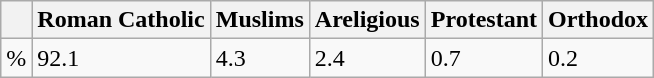<table class="wikitable">
<tr>
<th></th>
<th>Roman Catholic</th>
<th>Muslims</th>
<th>Areligious</th>
<th>Protestant</th>
<th>Orthodox</th>
</tr>
<tr>
<td>%</td>
<td>92.1</td>
<td>4.3</td>
<td>2.4</td>
<td>0.7</td>
<td>0.2</td>
</tr>
</table>
